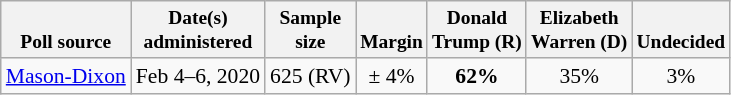<table class="wikitable" style="font-size:90%;text-align:center;">
<tr style="vertical-align:bottom; font-size:90%;">
<th>Poll source</th>
<th>Date(s)<br>administered</th>
<th>Sample<br>size</th>
<th>Margin<br></th>
<th>Donald<br>Trump (R)</th>
<th>Elizabeth<br>Warren (D)</th>
<th>Undecided</th>
</tr>
<tr>
<td style="text-align:left;"><a href='#'>Mason-Dixon</a></td>
<td>Feb 4–6, 2020</td>
<td>625 (RV)</td>
<td>± 4%</td>
<td><strong>62%</strong></td>
<td>35%</td>
<td>3%</td>
</tr>
</table>
